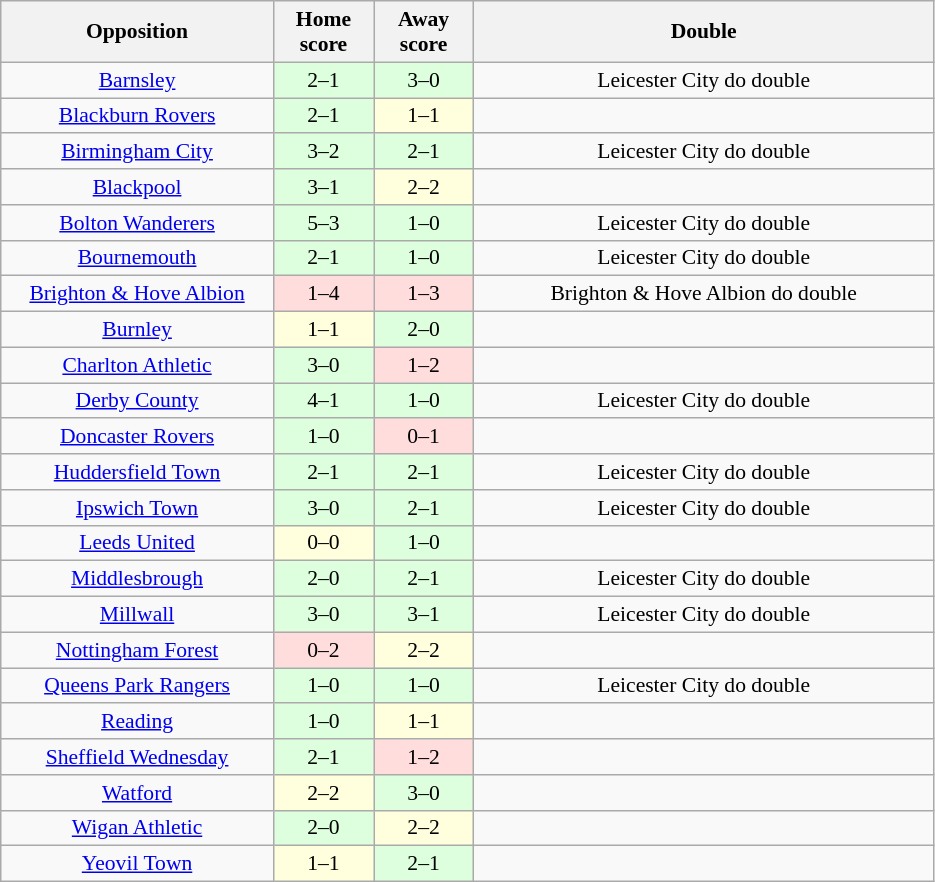<table class="wikitable" style="font-size: 90%; text-align: center">
<tr>
<th width=175>Opposition</th>
<th width=60>Home score</th>
<th width=60>Away score</th>
<th width=300>Double</th>
</tr>
<tr>
<td style="text-align:center;"><a href='#'>Barnsley</a></td>
<td style="background:#dfd; text-align:center;">2–1</td>
<td style="background:#dfd; text-align:center;">3–0</td>
<td style="text-align:center;">Leicester City do double</td>
</tr>
<tr>
<td style="text-align:center;"><a href='#'>Blackburn Rovers</a></td>
<td style="background:#dfd; text-align:center;">2–1</td>
<td style="background:#ffd; text-align:center;">1–1</td>
<td style="text-align:center;"></td>
</tr>
<tr>
<td style="text-align:center;"><a href='#'>Birmingham City</a></td>
<td style="background:#dfd; text-align:center;">3–2</td>
<td style="background:#dfd; text-align:center;">2–1</td>
<td style="text-align:center;">Leicester City do double</td>
</tr>
<tr>
<td style="text-align:center;"><a href='#'>Blackpool</a></td>
<td style="background:#dfd; text-align:center;">3–1</td>
<td style="background:#ffd; text-align:center;">2–2</td>
<td style="text-align:center;"></td>
</tr>
<tr>
<td style="text-align:center;"><a href='#'>Bolton Wanderers</a></td>
<td style="background:#dfd; text-align:center;">5–3</td>
<td style="background:#dfd; text-align:center;">1–0</td>
<td style="text-align:center;">Leicester City do double</td>
</tr>
<tr>
<td style="text-align:center;"><a href='#'>Bournemouth</a></td>
<td style="background:#dfd; text-align:center;">2–1</td>
<td style="background:#dfd; text-align:center;">1–0</td>
<td style="text-align:center;">Leicester City do double</td>
</tr>
<tr>
<td style="text-align:center;"><a href='#'>Brighton & Hove Albion</a></td>
<td style="background:#fdd; text-align:center;">1–4</td>
<td style="background:#fdd; text-align:center;">1–3</td>
<td style="text-align:center;">Brighton & Hove Albion do double</td>
</tr>
<tr>
<td style="text-align:center;"><a href='#'>Burnley</a></td>
<td style="background:#ffd; text-align:center;">1–1</td>
<td style="background:#dfd; text-align:center;">2–0</td>
<td style="text-align:center;"></td>
</tr>
<tr>
<td style="text-align:center;"><a href='#'>Charlton Athletic</a></td>
<td style="background:#dfd; text-align:center;">3–0</td>
<td style="background:#fdd; text-align:center;">1–2</td>
<td style="text-align:center;"></td>
</tr>
<tr>
<td style="text-align:center;"><a href='#'>Derby County</a></td>
<td style="background:#dfd; text-align:center;">4–1</td>
<td style="background:#dfd; text-align:center;">1–0</td>
<td style="text-align:center;">Leicester City do double</td>
</tr>
<tr>
<td style="text-align:center;"><a href='#'>Doncaster Rovers</a></td>
<td style="background:#dfd; text-align:center;">1–0</td>
<td style="background:#fdd; text-align:center;">0–1</td>
<td style="text-align:center;"></td>
</tr>
<tr>
<td style="text-align:center;"><a href='#'>Huddersfield Town</a></td>
<td style="background:#dfd; text-align:center;">2–1</td>
<td style="background:#dfd; text-align:center;">2–1</td>
<td style="text-align:center;">Leicester City do double</td>
</tr>
<tr>
<td style="text-align:center;"><a href='#'>Ipswich Town</a></td>
<td style="background:#dfd; text-align:center;">3–0</td>
<td style="background:#dfd; text-align:center;">2–1</td>
<td style="text-align:center;">Leicester City do double</td>
</tr>
<tr>
<td style="text-align:center;"><a href='#'>Leeds United</a></td>
<td style="background:#ffd; text-align:center;">0–0</td>
<td style="background:#dfd; text-align:center;">1–0</td>
<td style="text-align:center;"></td>
</tr>
<tr>
<td style="text-align:center;"><a href='#'>Middlesbrough</a></td>
<td style="background:#dfd; text-align:center;">2–0</td>
<td style="background:#dfd; text-align:center;">2–1</td>
<td style="text-align:center;">Leicester City do double</td>
</tr>
<tr>
<td style="text-align:center;"><a href='#'>Millwall</a></td>
<td style="background:#dfd; text-align:center;">3–0</td>
<td style="background:#dfd; text-align:center;">3–1</td>
<td style="text-align:center;">Leicester City do double</td>
</tr>
<tr>
<td style="text-align:center;"><a href='#'>Nottingham Forest</a></td>
<td style="background:#fdd; text-align:center;">0–2</td>
<td style="background:#ffd; text-align:center;">2–2</td>
<td style="text-align:center;"></td>
</tr>
<tr>
<td style="text-align:center;"><a href='#'>Queens Park Rangers</a></td>
<td style="background:#dfd; text-align:center;">1–0</td>
<td style="background:#dfd; text-align:center;">1–0</td>
<td style="text-align:center;">Leicester City do double</td>
</tr>
<tr>
<td style="text-align:center;"><a href='#'>Reading</a></td>
<td style="background:#dfd; text-align:center;">1–0</td>
<td style="background:#ffd; text-align:center;">1–1</td>
<td style="text-align:center;"></td>
</tr>
<tr>
<td style="text-align:center;"><a href='#'>Sheffield Wednesday</a></td>
<td style="background:#dfd; text-align:center;">2–1</td>
<td style="background:#fdd; text-align:center;">1–2</td>
<td style="text-align:center;"></td>
</tr>
<tr>
<td style="text-align:center;"><a href='#'>Watford</a></td>
<td style="background:#ffd; text-align:center;">2–2</td>
<td style="background:#dfd; text-align:center;">3–0</td>
<td style="text-align:center;"></td>
</tr>
<tr>
<td style="text-align:center;"><a href='#'>Wigan Athletic</a></td>
<td style="background:#dfd; text-align:center;">2–0</td>
<td style="background:#ffd; text-align:center;">2–2</td>
<td style="text-align:center;"></td>
</tr>
<tr>
<td style="text-align:center;"><a href='#'>Yeovil Town</a></td>
<td style="background:#ffd; text-align:center;">1–1</td>
<td style="background:#dfd; text-align:center;">2–1</td>
<td style="text-align:center;"></td>
</tr>
</table>
